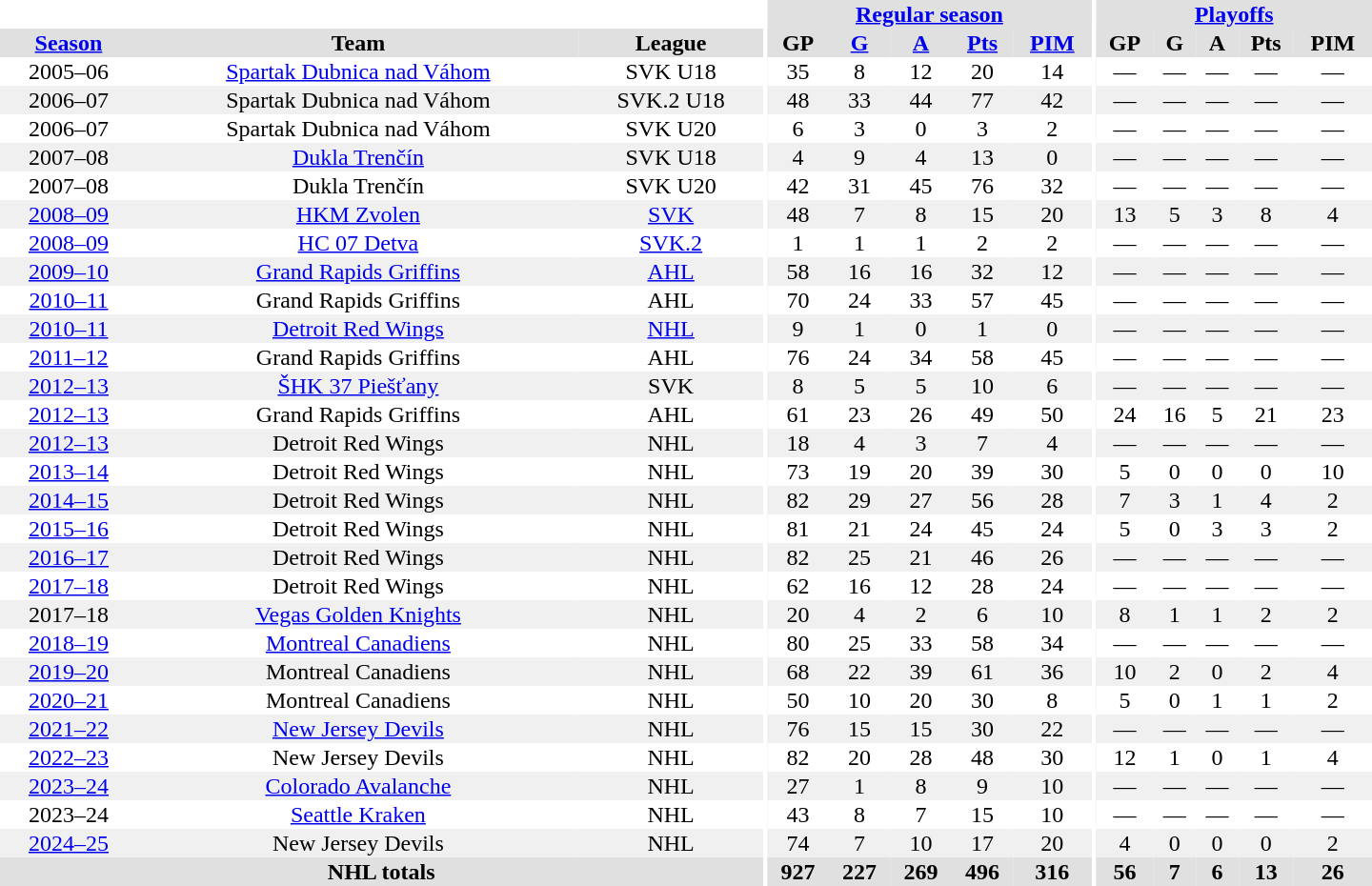<table border="0" cellpadding="1" cellspacing="0" style="text-align:center; width:60em;">
<tr bgcolor="#e0e0e0">
<th colspan="3" bgcolor="#ffffff"></th>
<th rowspan="99" bgcolor="#ffffff"></th>
<th colspan="5"><a href='#'>Regular season</a></th>
<th rowspan="99" bgcolor="#ffffff"></th>
<th colspan="5"><a href='#'>Playoffs</a></th>
</tr>
<tr bgcolor="#e0e0e0">
<th><a href='#'>Season</a></th>
<th>Team</th>
<th>League</th>
<th>GP</th>
<th><a href='#'>G</a></th>
<th><a href='#'>A</a></th>
<th><a href='#'>Pts</a></th>
<th><a href='#'>PIM</a></th>
<th>GP</th>
<th>G</th>
<th>A</th>
<th>Pts</th>
<th>PIM</th>
</tr>
<tr>
<td>2005–06</td>
<td><a href='#'>Spartak Dubnica nad Váhom</a></td>
<td>SVK U18</td>
<td>35</td>
<td>8</td>
<td>12</td>
<td>20</td>
<td>14</td>
<td>—</td>
<td>—</td>
<td>—</td>
<td>—</td>
<td>—</td>
</tr>
<tr bgcolor="#f0f0f0">
<td>2006–07</td>
<td>Spartak Dubnica nad Váhom</td>
<td>SVK.2 U18</td>
<td>48</td>
<td>33</td>
<td>44</td>
<td>77</td>
<td>42</td>
<td>—</td>
<td>—</td>
<td>—</td>
<td>—</td>
<td>—</td>
</tr>
<tr>
<td>2006–07</td>
<td>Spartak Dubnica nad Váhom</td>
<td>SVK U20</td>
<td>6</td>
<td>3</td>
<td>0</td>
<td>3</td>
<td>2</td>
<td>—</td>
<td>—</td>
<td>—</td>
<td>—</td>
<td>—</td>
</tr>
<tr bgcolor="#f0f0f0">
<td>2007–08</td>
<td><a href='#'>Dukla Trenčín</a></td>
<td>SVK U18</td>
<td>4</td>
<td>9</td>
<td>4</td>
<td>13</td>
<td>0</td>
<td>—</td>
<td>—</td>
<td>—</td>
<td>—</td>
<td>—</td>
</tr>
<tr>
<td>2007–08</td>
<td>Dukla Trenčín</td>
<td>SVK U20</td>
<td>42</td>
<td>31</td>
<td>45</td>
<td>76</td>
<td>32</td>
<td>—</td>
<td>—</td>
<td>—</td>
<td>—</td>
<td>—</td>
</tr>
<tr bgcolor="#f0f0f0">
<td><a href='#'>2008–09</a></td>
<td><a href='#'>HKM Zvolen</a></td>
<td><a href='#'>SVK</a></td>
<td>48</td>
<td>7</td>
<td>8</td>
<td>15</td>
<td>20</td>
<td>13</td>
<td>5</td>
<td>3</td>
<td>8</td>
<td>4</td>
</tr>
<tr>
<td><a href='#'>2008–09</a></td>
<td><a href='#'>HC 07 Detva</a></td>
<td><a href='#'>SVK.2</a></td>
<td>1</td>
<td>1</td>
<td>1</td>
<td>2</td>
<td>2</td>
<td>—</td>
<td>—</td>
<td>—</td>
<td>—</td>
<td>—</td>
</tr>
<tr bgcolor="#f0f0f0">
<td><a href='#'>2009–10</a></td>
<td><a href='#'>Grand Rapids Griffins</a></td>
<td><a href='#'>AHL</a></td>
<td>58</td>
<td>16</td>
<td>16</td>
<td>32</td>
<td>12</td>
<td>—</td>
<td>—</td>
<td>—</td>
<td>—</td>
<td>—</td>
</tr>
<tr>
<td><a href='#'>2010–11</a></td>
<td>Grand Rapids Griffins</td>
<td>AHL</td>
<td>70</td>
<td>24</td>
<td>33</td>
<td>57</td>
<td>45</td>
<td>—</td>
<td>—</td>
<td>—</td>
<td>—</td>
<td>—</td>
</tr>
<tr bgcolor="#f0f0f0">
<td><a href='#'>2010–11</a></td>
<td><a href='#'>Detroit Red Wings</a></td>
<td><a href='#'>NHL</a></td>
<td>9</td>
<td>1</td>
<td>0</td>
<td>1</td>
<td>0</td>
<td>—</td>
<td>—</td>
<td>—</td>
<td>—</td>
<td>—</td>
</tr>
<tr>
<td><a href='#'>2011–12</a></td>
<td>Grand Rapids Griffins</td>
<td>AHL</td>
<td>76</td>
<td>24</td>
<td>34</td>
<td>58</td>
<td>45</td>
<td>—</td>
<td>—</td>
<td>—</td>
<td>—</td>
<td>—</td>
</tr>
<tr bgcolor="#f0f0f0">
<td><a href='#'>2012–13</a></td>
<td><a href='#'>ŠHK 37 Piešťany</a></td>
<td>SVK</td>
<td>8</td>
<td>5</td>
<td>5</td>
<td>10</td>
<td>6</td>
<td>—</td>
<td>—</td>
<td>—</td>
<td>—</td>
<td>—</td>
</tr>
<tr>
<td><a href='#'>2012–13</a></td>
<td>Grand Rapids Griffins</td>
<td>AHL</td>
<td>61</td>
<td>23</td>
<td>26</td>
<td>49</td>
<td>50</td>
<td>24</td>
<td>16</td>
<td>5</td>
<td>21</td>
<td>23</td>
</tr>
<tr bgcolor="#f0f0f0">
<td><a href='#'>2012–13</a></td>
<td>Detroit Red Wings</td>
<td>NHL</td>
<td>18</td>
<td>4</td>
<td>3</td>
<td>7</td>
<td>4</td>
<td>—</td>
<td>—</td>
<td>—</td>
<td>—</td>
<td>—</td>
</tr>
<tr>
<td><a href='#'>2013–14</a></td>
<td>Detroit Red Wings</td>
<td>NHL</td>
<td>73</td>
<td>19</td>
<td>20</td>
<td>39</td>
<td>30</td>
<td>5</td>
<td>0</td>
<td>0</td>
<td>0</td>
<td>10</td>
</tr>
<tr bgcolor="#f0f0f0">
<td><a href='#'>2014–15</a></td>
<td>Detroit Red Wings</td>
<td>NHL</td>
<td>82</td>
<td>29</td>
<td>27</td>
<td>56</td>
<td>28</td>
<td>7</td>
<td>3</td>
<td>1</td>
<td>4</td>
<td>2</td>
</tr>
<tr>
<td><a href='#'>2015–16</a></td>
<td>Detroit Red Wings</td>
<td>NHL</td>
<td>81</td>
<td>21</td>
<td>24</td>
<td>45</td>
<td>24</td>
<td>5</td>
<td>0</td>
<td>3</td>
<td>3</td>
<td>2</td>
</tr>
<tr bgcolor="#f0f0f0">
<td><a href='#'>2016–17</a></td>
<td>Detroit Red Wings</td>
<td>NHL</td>
<td>82</td>
<td>25</td>
<td>21</td>
<td>46</td>
<td>26</td>
<td>—</td>
<td>—</td>
<td>—</td>
<td>—</td>
<td>—</td>
</tr>
<tr>
<td><a href='#'>2017–18</a></td>
<td>Detroit Red Wings</td>
<td>NHL</td>
<td>62</td>
<td>16</td>
<td>12</td>
<td>28</td>
<td>24</td>
<td>—</td>
<td>—</td>
<td>—</td>
<td>—</td>
<td>—</td>
</tr>
<tr bgcolor="#f0f0f0">
<td>2017–18</td>
<td><a href='#'>Vegas Golden Knights</a></td>
<td>NHL</td>
<td>20</td>
<td>4</td>
<td>2</td>
<td>6</td>
<td>10</td>
<td>8</td>
<td>1</td>
<td>1</td>
<td>2</td>
<td>2</td>
</tr>
<tr>
<td><a href='#'>2018–19</a></td>
<td><a href='#'>Montreal Canadiens</a></td>
<td>NHL</td>
<td>80</td>
<td>25</td>
<td>33</td>
<td>58</td>
<td>34</td>
<td>—</td>
<td>—</td>
<td>—</td>
<td>—</td>
<td>—</td>
</tr>
<tr bgcolor="#f0f0f0">
<td><a href='#'>2019–20</a></td>
<td>Montreal Canadiens</td>
<td>NHL</td>
<td>68</td>
<td>22</td>
<td>39</td>
<td>61</td>
<td>36</td>
<td>10</td>
<td>2</td>
<td>0</td>
<td>2</td>
<td>4</td>
</tr>
<tr>
<td><a href='#'>2020–21</a></td>
<td>Montreal Canadiens</td>
<td>NHL</td>
<td>50</td>
<td>10</td>
<td>20</td>
<td>30</td>
<td>8</td>
<td>5</td>
<td>0</td>
<td>1</td>
<td>1</td>
<td>2</td>
</tr>
<tr bgcolor="#f0f0f0">
<td><a href='#'>2021–22</a></td>
<td><a href='#'>New Jersey Devils</a></td>
<td>NHL</td>
<td>76</td>
<td>15</td>
<td>15</td>
<td>30</td>
<td>22</td>
<td>—</td>
<td>—</td>
<td>—</td>
<td>—</td>
<td>—</td>
</tr>
<tr>
<td><a href='#'>2022–23</a></td>
<td>New Jersey Devils</td>
<td>NHL</td>
<td>82</td>
<td>20</td>
<td>28</td>
<td>48</td>
<td>30</td>
<td>12</td>
<td>1</td>
<td>0</td>
<td>1</td>
<td>4</td>
</tr>
<tr bgcolor="#f0f0f0">
<td><a href='#'>2023–24</a></td>
<td><a href='#'>Colorado Avalanche</a></td>
<td>NHL</td>
<td>27</td>
<td>1</td>
<td>8</td>
<td>9</td>
<td>10</td>
<td>—</td>
<td>—</td>
<td>—</td>
<td>—</td>
<td>—</td>
</tr>
<tr>
<td>2023–24</td>
<td><a href='#'>Seattle Kraken</a></td>
<td>NHL</td>
<td>43</td>
<td>8</td>
<td>7</td>
<td>15</td>
<td>10</td>
<td>—</td>
<td>—</td>
<td>—</td>
<td>—</td>
<td>—</td>
</tr>
<tr bgcolor="#f0f0f0">
<td><a href='#'>2024–25</a></td>
<td>New Jersey Devils</td>
<td>NHL</td>
<td>74</td>
<td>7</td>
<td>10</td>
<td>17</td>
<td>20</td>
<td>4</td>
<td>0</td>
<td>0</td>
<td>0</td>
<td>2</td>
</tr>
<tr bgcolor="#e0e0e0">
<th colspan="3">NHL totals</th>
<th>927</th>
<th>227</th>
<th>269</th>
<th>496</th>
<th>316</th>
<th>56</th>
<th>7</th>
<th>6</th>
<th>13</th>
<th>26</th>
</tr>
</table>
